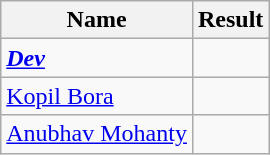<table class="wikitable">
<tr>
<th>Name</th>
<th>Result</th>
</tr>
<tr>
<td><strong><em><a href='#'>Dev</a></em></strong></td>
<td></td>
</tr>
<tr>
<td><a href='#'>Kopil Bora</a></td>
<td></td>
</tr>
<tr>
<td><a href='#'>Anubhav Mohanty</a></td>
<td></td>
</tr>
</table>
